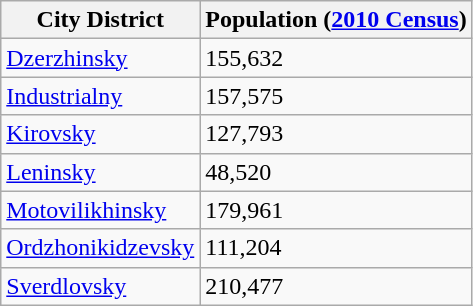<table class=wikitable>
<tr>
<th>City District</th>
<th>Population (<a href='#'>2010 Census</a>)</th>
</tr>
<tr>
<td><a href='#'>Dzerzhinsky</a></td>
<td>155,632</td>
</tr>
<tr>
<td><a href='#'>Industrialny</a></td>
<td>157,575</td>
</tr>
<tr>
<td><a href='#'>Kirovsky</a></td>
<td>127,793</td>
</tr>
<tr>
<td><a href='#'>Leninsky</a></td>
<td>48,520</td>
</tr>
<tr>
<td><a href='#'>Motovilikhinsky</a></td>
<td>179,961</td>
</tr>
<tr>
<td><a href='#'>Ordzhonikidzevsky</a></td>
<td>111,204</td>
</tr>
<tr>
<td><a href='#'>Sverdlovsky</a></td>
<td>210,477</td>
</tr>
</table>
